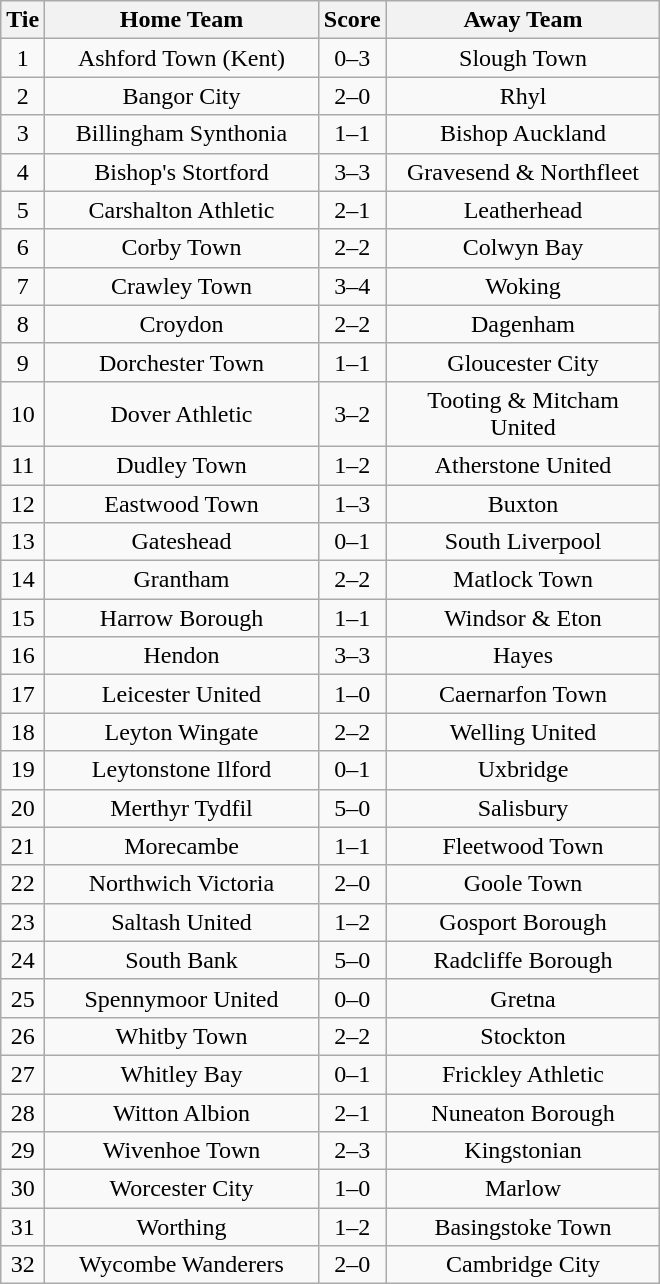<table class="wikitable" style="text-align:center;">
<tr>
<th width=20>Tie</th>
<th width=175>Home Team</th>
<th width=20>Score</th>
<th width=175>Away Team</th>
</tr>
<tr>
<td>1</td>
<td>Ashford Town (Kent)</td>
<td>0–3</td>
<td>Slough Town</td>
</tr>
<tr>
<td>2</td>
<td>Bangor City</td>
<td>2–0</td>
<td>Rhyl</td>
</tr>
<tr>
<td>3</td>
<td>Billingham Synthonia</td>
<td>1–1</td>
<td>Bishop Auckland</td>
</tr>
<tr>
<td>4</td>
<td>Bishop's Stortford</td>
<td>3–3</td>
<td>Gravesend & Northfleet</td>
</tr>
<tr>
<td>5</td>
<td>Carshalton Athletic</td>
<td>2–1</td>
<td>Leatherhead</td>
</tr>
<tr>
<td>6</td>
<td>Corby Town</td>
<td>2–2</td>
<td>Colwyn Bay</td>
</tr>
<tr>
<td>7</td>
<td>Crawley Town</td>
<td>3–4</td>
<td>Woking</td>
</tr>
<tr>
<td>8</td>
<td>Croydon</td>
<td>2–2</td>
<td>Dagenham</td>
</tr>
<tr>
<td>9</td>
<td>Dorchester Town</td>
<td>1–1</td>
<td>Gloucester City</td>
</tr>
<tr>
<td>10</td>
<td>Dover Athletic</td>
<td>3–2</td>
<td>Tooting & Mitcham United</td>
</tr>
<tr>
<td>11</td>
<td>Dudley Town</td>
<td>1–2</td>
<td>Atherstone United</td>
</tr>
<tr>
<td>12</td>
<td>Eastwood Town</td>
<td>1–3</td>
<td>Buxton</td>
</tr>
<tr>
<td>13</td>
<td>Gateshead</td>
<td>0–1</td>
<td>South Liverpool</td>
</tr>
<tr>
<td>14</td>
<td>Grantham</td>
<td>2–2</td>
<td>Matlock Town</td>
</tr>
<tr>
<td>15</td>
<td>Harrow Borough</td>
<td>1–1</td>
<td>Windsor & Eton</td>
</tr>
<tr>
<td>16</td>
<td>Hendon</td>
<td>3–3</td>
<td>Hayes</td>
</tr>
<tr>
<td>17</td>
<td>Leicester United</td>
<td>1–0</td>
<td>Caernarfon Town</td>
</tr>
<tr>
<td>18</td>
<td>Leyton Wingate</td>
<td>2–2</td>
<td>Welling United</td>
</tr>
<tr>
<td>19</td>
<td>Leytonstone Ilford</td>
<td>0–1</td>
<td>Uxbridge</td>
</tr>
<tr>
<td>20</td>
<td>Merthyr Tydfil</td>
<td>5–0</td>
<td>Salisbury</td>
</tr>
<tr>
<td>21</td>
<td>Morecambe</td>
<td>1–1</td>
<td>Fleetwood Town</td>
</tr>
<tr>
<td>22</td>
<td>Northwich Victoria</td>
<td>2–0</td>
<td>Goole Town</td>
</tr>
<tr>
<td>23</td>
<td>Saltash United</td>
<td>1–2</td>
<td>Gosport Borough</td>
</tr>
<tr>
<td>24</td>
<td>South Bank</td>
<td>5–0</td>
<td>Radcliffe Borough</td>
</tr>
<tr>
<td>25</td>
<td>Spennymoor United</td>
<td>0–0</td>
<td>Gretna</td>
</tr>
<tr>
<td>26</td>
<td>Whitby Town</td>
<td>2–2</td>
<td>Stockton</td>
</tr>
<tr>
<td>27</td>
<td>Whitley Bay</td>
<td>0–1</td>
<td>Frickley Athletic</td>
</tr>
<tr>
<td>28</td>
<td>Witton Albion</td>
<td>2–1</td>
<td>Nuneaton Borough</td>
</tr>
<tr>
<td>29</td>
<td>Wivenhoe Town</td>
<td>2–3</td>
<td>Kingstonian</td>
</tr>
<tr>
<td>30</td>
<td>Worcester City</td>
<td>1–0</td>
<td>Marlow</td>
</tr>
<tr>
<td>31</td>
<td>Worthing</td>
<td>1–2</td>
<td>Basingstoke Town</td>
</tr>
<tr>
<td>32</td>
<td>Wycombe Wanderers</td>
<td>2–0</td>
<td>Cambridge City</td>
</tr>
</table>
